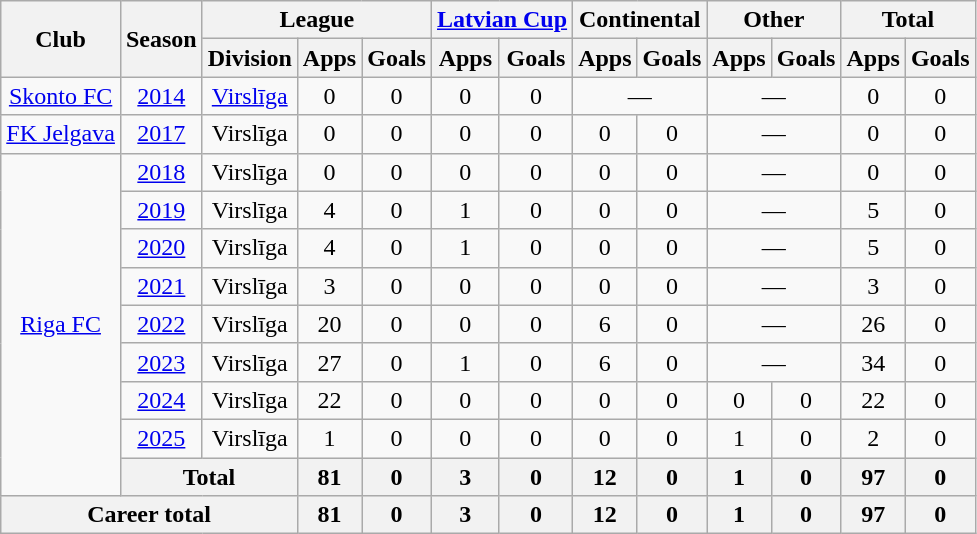<table class="wikitable" style="text-align:center">
<tr>
<th rowspan="2">Club</th>
<th rowspan="2">Season</th>
<th colspan="3">League</th>
<th colspan="2"><a href='#'>Latvian Cup</a></th>
<th colspan="2">Continental</th>
<th colspan="2">Other</th>
<th colspan="2">Total</th>
</tr>
<tr>
<th>Division</th>
<th>Apps</th>
<th>Goals</th>
<th>Apps</th>
<th>Goals</th>
<th>Apps</th>
<th>Goals</th>
<th>Apps</th>
<th>Goals</th>
<th>Apps</th>
<th>Goals</th>
</tr>
<tr>
<td><a href='#'>Skonto FC</a></td>
<td><a href='#'>2014</a></td>
<td><a href='#'>Virslīga</a></td>
<td>0</td>
<td>0</td>
<td>0</td>
<td>0</td>
<td colspan="2">—</td>
<td colspan="2">—</td>
<td>0</td>
<td>0</td>
</tr>
<tr>
<td><a href='#'>FK Jelgava</a></td>
<td><a href='#'>2017</a></td>
<td>Virslīga</td>
<td>0</td>
<td>0</td>
<td>0</td>
<td>0</td>
<td>0</td>
<td>0</td>
<td colspan="2">—</td>
<td>0</td>
<td>0</td>
</tr>
<tr>
<td rowspan="9"><a href='#'>Riga FC</a></td>
<td><a href='#'>2018</a></td>
<td>Virslīga</td>
<td>0</td>
<td>0</td>
<td>0</td>
<td>0</td>
<td>0</td>
<td>0</td>
<td colspan="2">—</td>
<td>0</td>
<td>0</td>
</tr>
<tr>
<td><a href='#'>2019</a></td>
<td>Virslīga</td>
<td>4</td>
<td>0</td>
<td>1</td>
<td>0</td>
<td>0</td>
<td>0</td>
<td colspan="2">—</td>
<td>5</td>
<td>0</td>
</tr>
<tr>
<td><a href='#'>2020</a></td>
<td>Virslīga</td>
<td>4</td>
<td>0</td>
<td>1</td>
<td>0</td>
<td>0</td>
<td>0</td>
<td colspan="2">—</td>
<td>5</td>
<td>0</td>
</tr>
<tr>
<td><a href='#'>2021</a></td>
<td>Virslīga</td>
<td>3</td>
<td>0</td>
<td>0</td>
<td>0</td>
<td>0</td>
<td>0</td>
<td colspan="2">—</td>
<td>3</td>
<td>0</td>
</tr>
<tr>
<td><a href='#'>2022</a></td>
<td>Virslīga</td>
<td>20</td>
<td>0</td>
<td>0</td>
<td>0</td>
<td>6</td>
<td>0</td>
<td colspan="2">—</td>
<td>26</td>
<td>0</td>
</tr>
<tr>
<td><a href='#'>2023</a></td>
<td>Virslīga</td>
<td>27</td>
<td>0</td>
<td>1</td>
<td>0</td>
<td>6</td>
<td>0</td>
<td colspan="2">—</td>
<td>34</td>
<td>0</td>
</tr>
<tr>
<td><a href='#'>2024</a></td>
<td>Virslīga</td>
<td>22</td>
<td>0</td>
<td>0</td>
<td>0</td>
<td>0</td>
<td>0</td>
<td>0</td>
<td>0</td>
<td>22</td>
<td>0</td>
</tr>
<tr>
<td><a href='#'>2025</a></td>
<td>Virslīga</td>
<td>1</td>
<td>0</td>
<td>0</td>
<td>0</td>
<td>0</td>
<td>0</td>
<td>1</td>
<td>0</td>
<td>2</td>
<td>0</td>
</tr>
<tr>
<th colspan="2">Total</th>
<th>81</th>
<th>0</th>
<th>3</th>
<th>0</th>
<th>12</th>
<th>0</th>
<th>1</th>
<th>0</th>
<th>97</th>
<th>0</th>
</tr>
<tr>
<th colspan="3">Career total</th>
<th>81</th>
<th>0</th>
<th>3</th>
<th>0</th>
<th>12</th>
<th>0</th>
<th>1</th>
<th>0</th>
<th>97</th>
<th>0</th>
</tr>
</table>
